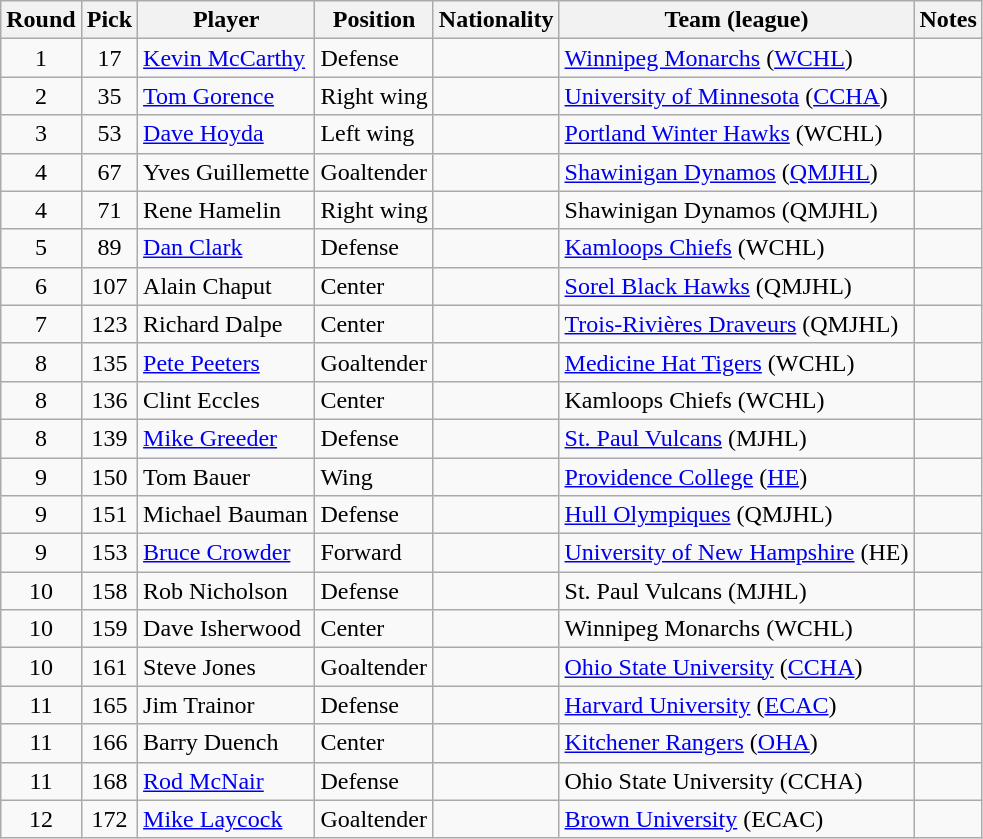<table class="wikitable">
<tr>
<th>Round</th>
<th>Pick</th>
<th>Player</th>
<th>Position</th>
<th>Nationality</th>
<th>Team (league)</th>
<th>Notes</th>
</tr>
<tr>
<td style="text-align:center">1</td>
<td style="text-align:center">17</td>
<td><a href='#'>Kevin McCarthy</a></td>
<td>Defense</td>
<td></td>
<td><a href='#'>Winnipeg Monarchs</a> (<a href='#'>WCHL</a>)</td>
<td></td>
</tr>
<tr>
<td style="text-align:center">2</td>
<td style="text-align:center">35</td>
<td><a href='#'>Tom Gorence</a></td>
<td>Right wing</td>
<td></td>
<td><a href='#'>University of Minnesota</a> (<a href='#'>CCHA</a>)</td>
<td></td>
</tr>
<tr>
<td style="text-align:center">3</td>
<td style="text-align:center">53</td>
<td><a href='#'>Dave Hoyda</a></td>
<td>Left wing</td>
<td></td>
<td><a href='#'>Portland Winter Hawks</a> (WCHL)</td>
<td></td>
</tr>
<tr>
<td style="text-align:center">4</td>
<td style="text-align:center">67</td>
<td>Yves Guillemette</td>
<td>Goaltender</td>
<td></td>
<td><a href='#'>Shawinigan Dynamos</a> (<a href='#'>QMJHL</a>)</td>
<td></td>
</tr>
<tr>
<td style="text-align:center">4</td>
<td style="text-align:center">71</td>
<td>Rene Hamelin</td>
<td>Right wing</td>
<td></td>
<td>Shawinigan Dynamos (QMJHL)</td>
<td></td>
</tr>
<tr>
<td style="text-align:center">5</td>
<td style="text-align:center">89</td>
<td><a href='#'>Dan Clark</a></td>
<td>Defense</td>
<td></td>
<td><a href='#'>Kamloops Chiefs</a> (WCHL)</td>
<td></td>
</tr>
<tr>
<td style="text-align:center">6</td>
<td style="text-align:center">107</td>
<td>Alain Chaput</td>
<td>Center</td>
<td></td>
<td><a href='#'>Sorel Black Hawks</a> (QMJHL)</td>
<td></td>
</tr>
<tr>
<td style="text-align:center">7</td>
<td style="text-align:center">123</td>
<td>Richard Dalpe</td>
<td>Center</td>
<td></td>
<td><a href='#'>Trois-Rivières Draveurs</a> (QMJHL)</td>
<td></td>
</tr>
<tr>
<td style="text-align:center">8</td>
<td style="text-align:center">135</td>
<td><a href='#'>Pete Peeters</a></td>
<td>Goaltender</td>
<td></td>
<td><a href='#'>Medicine Hat Tigers</a> (WCHL)</td>
<td></td>
</tr>
<tr>
<td style="text-align:center">8</td>
<td style="text-align:center">136</td>
<td>Clint Eccles</td>
<td>Center</td>
<td></td>
<td>Kamloops Chiefs (WCHL)</td>
<td></td>
</tr>
<tr>
<td style="text-align:center">8</td>
<td style="text-align:center">139</td>
<td><a href='#'>Mike Greeder</a></td>
<td>Defense</td>
<td></td>
<td><a href='#'>St. Paul Vulcans</a> (MJHL)</td>
<td></td>
</tr>
<tr>
<td style="text-align:center">9</td>
<td style="text-align:center">150</td>
<td>Tom Bauer</td>
<td>Wing</td>
<td></td>
<td><a href='#'>Providence College</a> (<a href='#'>HE</a>)</td>
<td></td>
</tr>
<tr>
<td style="text-align:center">9</td>
<td style="text-align:center">151</td>
<td>Michael Bauman</td>
<td>Defense</td>
<td></td>
<td><a href='#'>Hull Olympiques</a> (QMJHL)</td>
<td></td>
</tr>
<tr>
<td style="text-align:center">9</td>
<td style="text-align:center">153</td>
<td><a href='#'>Bruce Crowder</a></td>
<td>Forward</td>
<td></td>
<td><a href='#'>University of New Hampshire</a> (HE)</td>
<td></td>
</tr>
<tr>
<td style="text-align:center">10</td>
<td style="text-align:center">158</td>
<td>Rob Nicholson</td>
<td>Defense</td>
<td></td>
<td>St. Paul Vulcans (MJHL)</td>
<td></td>
</tr>
<tr>
<td style="text-align:center">10</td>
<td style="text-align:center">159</td>
<td>Dave Isherwood</td>
<td>Center</td>
<td></td>
<td>Winnipeg Monarchs (WCHL)</td>
<td></td>
</tr>
<tr>
<td style="text-align:center">10</td>
<td style="text-align:center">161</td>
<td>Steve Jones</td>
<td>Goaltender</td>
<td></td>
<td><a href='#'>Ohio State University</a> (<a href='#'>CCHA</a>)</td>
<td></td>
</tr>
<tr>
<td style="text-align:center">11</td>
<td style="text-align:center">165</td>
<td>Jim Trainor</td>
<td>Defense</td>
<td></td>
<td><a href='#'>Harvard University</a> (<a href='#'>ECAC</a>)</td>
<td></td>
</tr>
<tr>
<td style="text-align:center">11</td>
<td style="text-align:center">166</td>
<td>Barry Duench</td>
<td>Center</td>
<td></td>
<td><a href='#'>Kitchener Rangers</a> (<a href='#'>OHA</a>)</td>
<td></td>
</tr>
<tr>
<td style="text-align:center">11</td>
<td style="text-align:center">168</td>
<td><a href='#'>Rod McNair</a></td>
<td>Defense</td>
<td></td>
<td>Ohio State University (CCHA)</td>
<td></td>
</tr>
<tr>
<td style="text-align:center">12</td>
<td style="text-align:center">172</td>
<td><a href='#'>Mike Laycock</a></td>
<td>Goaltender</td>
<td></td>
<td><a href='#'>Brown University</a> (ECAC)</td>
<td></td>
</tr>
</table>
